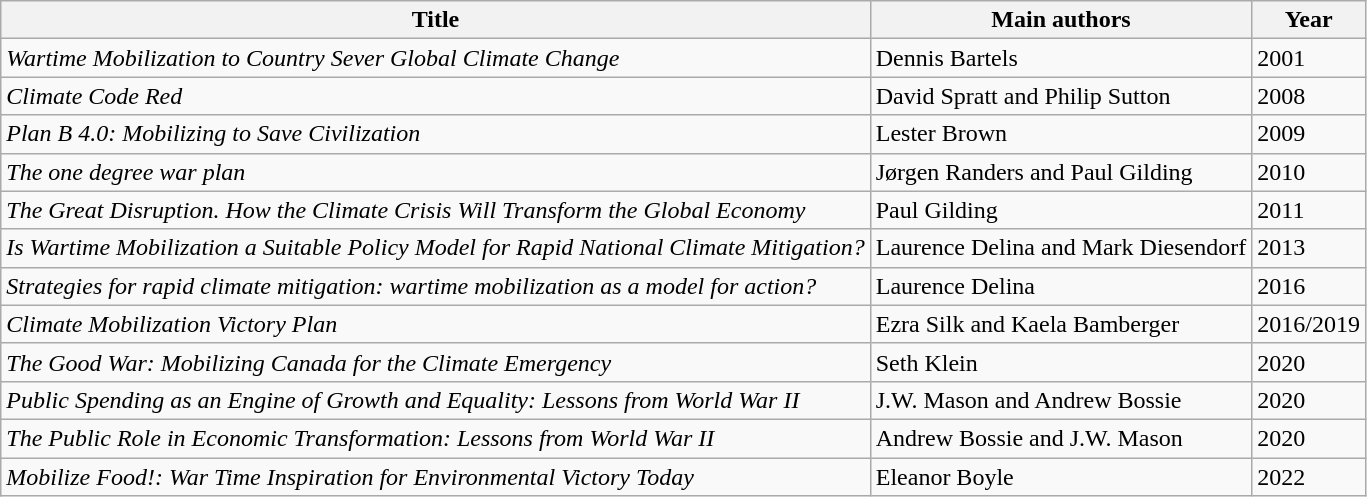<table class="wikitable">
<tr>
<th>Title</th>
<th>Main authors</th>
<th>Year</th>
</tr>
<tr>
<td><em>Wartime Mobilization to Country Sever Global Climate Change</em></td>
<td>Dennis Bartels</td>
<td>2001</td>
</tr>
<tr>
<td><em>Climate Code Red</em></td>
<td>David Spratt and Philip Sutton</td>
<td>2008</td>
</tr>
<tr>
<td><em>Plan B 4.0: Mobilizing to Save Civilization</em></td>
<td>Lester Brown</td>
<td>2009</td>
</tr>
<tr>
<td><em>The one degree war plan</em></td>
<td>Jørgen Randers and Paul Gilding</td>
<td>2010</td>
</tr>
<tr>
<td><em>The Great Disruption. How the Climate Crisis Will Transform the Global Economy</em></td>
<td>Paul Gilding</td>
<td>2011</td>
</tr>
<tr>
<td><em>Is Wartime Mobilization a Suitable Policy Model for Rapid National Climate Mitigation?</em></td>
<td>Laurence Delina and Mark Diesendorf</td>
<td>2013</td>
</tr>
<tr>
<td><em>Strategies for rapid climate mitigation: wartime mobilization as a model for action?</em></td>
<td>Laurence Delina</td>
<td>2016</td>
</tr>
<tr>
<td><em>Climate Mobilization Victory Plan</em></td>
<td>Ezra Silk and Kaela Bamberger</td>
<td>2016/2019</td>
</tr>
<tr>
<td><em>The Good War: Mobilizing Canada for the Climate Emergency</em></td>
<td>Seth Klein</td>
<td>2020</td>
</tr>
<tr>
<td><em>Public Spending as an Engine of Growth and Equality: Lessons from World War II</em></td>
<td>J.W. Mason and Andrew Bossie</td>
<td>2020</td>
</tr>
<tr>
<td><em>The Public Role in Economic Transformation: Lessons from World War II</em></td>
<td>Andrew Bossie and J.W. Mason</td>
<td>2020</td>
</tr>
<tr>
<td><em>Mobilize Food!: War Time Inspiration for Environmental Victory Today</em></td>
<td>Eleanor Boyle</td>
<td>2022</td>
</tr>
</table>
